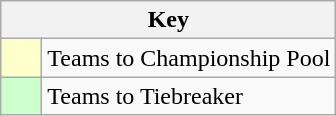<table class="wikitable" style="text-align: center;">
<tr>
<th colspan=2>Key</th>
</tr>
<tr>
<td style="background:#ffffcc; width:20px;"></td>
<td align=left>Teams to Championship Pool</td>
</tr>
<tr>
<td style="background:#ccffcc; width:20px;"></td>
<td align=left>Teams to Tiebreaker</td>
</tr>
</table>
